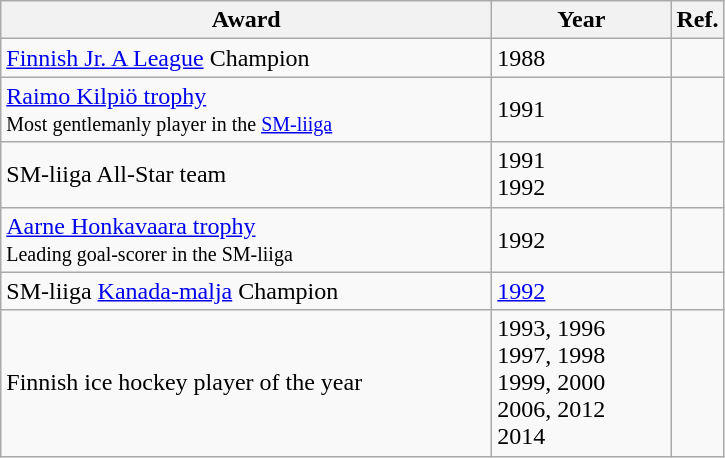<table class="wikitable">
<tr>
<th scope="col" style="width:20em">Award</th>
<th scope="col" style="width:7em">Year</th>
<th scope="col">Ref.</th>
</tr>
<tr>
<td><a href='#'>Finnish Jr. A League</a> Champion</td>
<td>1988</td>
<td></td>
</tr>
<tr>
<td><a href='#'>Raimo Kilpiö trophy</a><br><small>Most gentlemanly player in the <a href='#'>SM-liiga</a></small></td>
<td>1991</td>
<td></td>
</tr>
<tr>
<td>SM-liiga All-Star team</td>
<td>1991<br>1992</td>
<td></td>
</tr>
<tr>
<td><a href='#'>Aarne Honkavaara trophy</a><br><small>Leading goal-scorer in the SM-liiga</small></td>
<td>1992</td>
<td></td>
</tr>
<tr>
<td>SM-liiga <a href='#'>Kanada-malja</a> Champion</td>
<td><a href='#'>1992</a></td>
<td></td>
</tr>
<tr>
<td>Finnish ice hockey player of the year</td>
<td>1993, 1996<br>1997, 1998<br>1999, 2000<br>2006, 2012<br>2014</td>
<td></td>
</tr>
</table>
